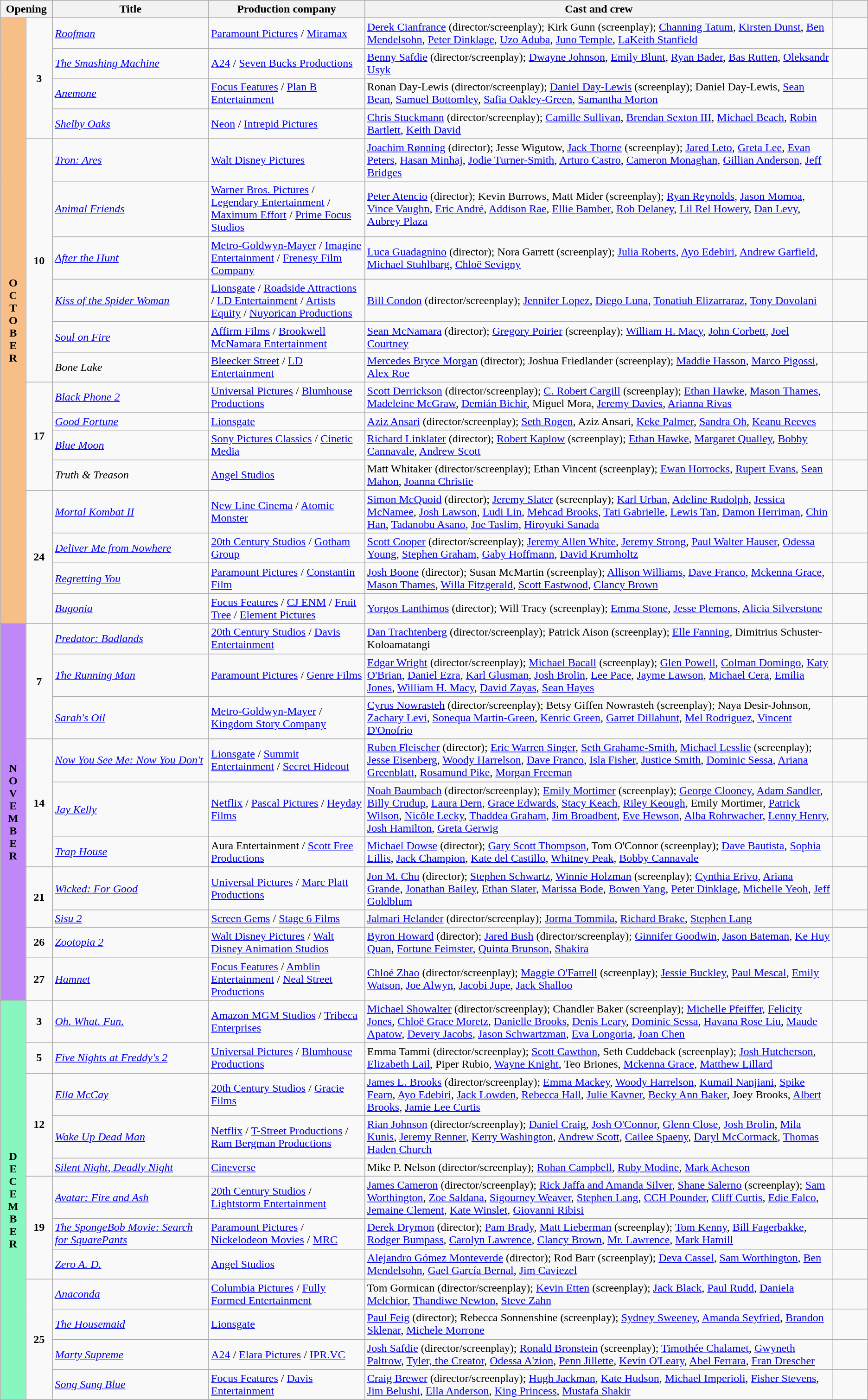<table class="wikitable sortable">
<tr>
<th colspan="2" style="width:6%;">Opening</th>
<th style="width:18%;">Title</th>
<th style="width:18%;">Production company</th>
<th>Cast and crew</th>
<th style="width:4%;"  class="unsortable"></th>
</tr>
<tr>
<th rowspan="18" style="text-align:center; background:#f7bf87; textcolor:#000;">O<br>C<br>T<br>O<br>B<br>E<br>R</th>
<td rowspan="4" style="text-align:center"><strong>3</strong></td>
<td><em><a href='#'>Roofman</a></em></td>
<td><a href='#'>Paramount Pictures</a> / <a href='#'>Miramax</a></td>
<td><a href='#'>Derek Cianfrance</a> (director/screenplay); Kirk Gunn (screenplay); <a href='#'>Channing Tatum</a>, <a href='#'>Kirsten Dunst</a>, <a href='#'>Ben Mendelsohn</a>, <a href='#'>Peter Dinklage</a>, <a href='#'>Uzo Aduba</a>, <a href='#'>Juno Temple</a>, <a href='#'>LaKeith Stanfield</a></td>
<td style="text-align:center"></td>
</tr>
<tr>
<td><em><a href='#'>The Smashing Machine</a></em></td>
<td><a href='#'>A24</a> / <a href='#'>Seven Bucks Productions</a></td>
<td><a href='#'>Benny Safdie</a> (director/screenplay); <a href='#'>Dwayne Johnson</a>, <a href='#'>Emily Blunt</a>, <a href='#'>Ryan Bader</a>, <a href='#'>Bas Rutten</a>, <a href='#'>Oleksandr Usyk</a></td>
<td style="text-align:center"></td>
</tr>
<tr>
<td><em><a href='#'>Anemone</a></em></td>
<td><a href='#'>Focus Features</a> / <a href='#'>Plan B Entertainment</a></td>
<td>Ronan Day-Lewis (director/screenplay); <a href='#'>Daniel Day-Lewis</a> (screenplay); Daniel Day-Lewis, <a href='#'>Sean Bean</a>, <a href='#'>Samuel Bottomley</a>, <a href='#'>Safia Oakley-Green</a>, <a href='#'>Samantha Morton</a></td>
<td style="text-align:center"></td>
</tr>
<tr>
<td><em><a href='#'>Shelby Oaks</a></em></td>
<td><a href='#'>Neon</a> / <a href='#'>Intrepid Pictures</a></td>
<td><a href='#'>Chris Stuckmann</a> (director/screenplay); <a href='#'>Camille Sullivan</a>, <a href='#'>Brendan Sexton III</a>, <a href='#'>Michael Beach</a>, <a href='#'>Robin Bartlett</a>, <a href='#'>Keith David</a></td>
<td style="text-align:center"></td>
</tr>
<tr>
<td rowspan="6" style="text-align:center"><strong>10</strong></td>
<td><em><a href='#'>Tron: Ares</a></em></td>
<td><a href='#'>Walt Disney Pictures</a></td>
<td><a href='#'>Joachim Rønning</a> (director); Jesse Wigutow, <a href='#'>Jack Thorne</a> (screenplay); <a href='#'>Jared Leto</a>, <a href='#'>Greta Lee</a>, <a href='#'>Evan Peters</a>, <a href='#'>Hasan Minhaj</a>, <a href='#'>Jodie Turner-Smith</a>, <a href='#'>Arturo Castro</a>, <a href='#'>Cameron Monaghan</a>, <a href='#'>Gillian Anderson</a>, <a href='#'>Jeff Bridges</a></td>
<td style="text-align:center"></td>
</tr>
<tr>
<td><em><a href='#'>Animal Friends</a></em></td>
<td><a href='#'>Warner Bros. Pictures</a> / <a href='#'>Legendary Entertainment</a> / <a href='#'>Maximum Effort</a> / <a href='#'>Prime Focus Studios</a></td>
<td><a href='#'>Peter Atencio</a> (director); Kevin Burrows, Matt Mider (screenplay); <a href='#'>Ryan Reynolds</a>, <a href='#'>Jason Momoa</a>, <a href='#'>Vince Vaughn</a>, <a href='#'>Eric André</a>, <a href='#'>Addison Rae</a>, <a href='#'>Ellie Bamber</a>, <a href='#'>Rob Delaney</a>, <a href='#'>Lil Rel Howery</a>, <a href='#'>Dan Levy</a>, <a href='#'>Aubrey Plaza</a></td>
<td style="text-align: center;"></td>
</tr>
<tr>
<td><em><a href='#'>After the Hunt</a></em></td>
<td><a href='#'>Metro-Goldwyn-Mayer</a> / <a href='#'>Imagine Entertainment</a> / <a href='#'>Frenesy Film Company</a></td>
<td><a href='#'>Luca Guadagnino</a> (director); Nora Garrett (screenplay); <a href='#'>Julia Roberts</a>, <a href='#'>Ayo Edebiri</a>, <a href='#'>Andrew Garfield</a>, <a href='#'>Michael Stuhlbarg</a>, <a href='#'>Chloë Sevigny</a></td>
<td style="text-align:center"></td>
</tr>
<tr>
<td><em><a href='#'>Kiss of the Spider Woman</a></em></td>
<td><a href='#'>Lionsgate</a> / <a href='#'>Roadside Attractions</a> / <a href='#'>LD Entertainment</a>  / <a href='#'>Artists Equity</a> / <a href='#'>Nuyorican Productions</a></td>
<td><a href='#'>Bill Condon</a> (director/screenplay); <a href='#'>Jennifer Lopez</a>, <a href='#'>Diego Luna</a>, <a href='#'>Tonatiuh Elizarraraz</a>, <a href='#'>Tony Dovolani</a></td>
<td style="text-align:center"></td>
</tr>
<tr>
<td><em><a href='#'>Soul on Fire</a></em></td>
<td><a href='#'>Affirm Films</a> / <a href='#'>Brookwell McNamara Entertainment</a></td>
<td><a href='#'>Sean McNamara</a> (director); <a href='#'>Gregory Poirier</a> (screenplay); <a href='#'>William H. Macy</a>, <a href='#'>John Corbett</a>, <a href='#'>Joel Courtney</a></td>
<td style="text-align:center"></td>
</tr>
<tr>
<td><em>Bone Lake</em></td>
<td><a href='#'>Bleecker Street</a> / <a href='#'>LD Entertainment</a></td>
<td><a href='#'>Mercedes Bryce Morgan</a> (director); Joshua Friedlander (screenplay); <a href='#'>Maddie Hasson</a>, <a href='#'>Marco Pigossi</a>, <a href='#'>Alex Roe</a></td>
<td style="text-align:center"></td>
</tr>
<tr>
<td rowspan="4" style="text-align:center"><strong>17</strong></td>
<td><em><a href='#'>Black Phone 2</a></em></td>
<td><a href='#'>Universal Pictures</a> / <a href='#'>Blumhouse Productions</a></td>
<td><a href='#'>Scott Derrickson</a> (director/screenplay); <a href='#'>C. Robert Cargill</a> (screenplay); <a href='#'>Ethan Hawke</a>, <a href='#'>Mason Thames</a>, <a href='#'>Madeleine McGraw</a>, <a href='#'>Demián Bichir</a>, Miguel Mora, <a href='#'>Jeremy Davies</a>, <a href='#'>Arianna Rivas</a></td>
<td style="text-align:center"></td>
</tr>
<tr>
<td><em><a href='#'>Good Fortune</a></em></td>
<td><a href='#'>Lionsgate</a></td>
<td><a href='#'>Aziz Ansari</a> (director/screenplay); <a href='#'>Seth Rogen</a>, Aziz Ansari, <a href='#'>Keke Palmer</a>, <a href='#'>Sandra Oh</a>, <a href='#'>Keanu Reeves</a></td>
<td style="text-align:center"></td>
</tr>
<tr>
<td><em><a href='#'>Blue Moon</a></em></td>
<td><a href='#'>Sony Pictures Classics</a> / <a href='#'>Cinetic Media</a></td>
<td><a href='#'>Richard Linklater</a> (director); <a href='#'>Robert Kaplow</a> (screenplay); <a href='#'>Ethan Hawke</a>, <a href='#'>Margaret Qualley</a>, <a href='#'>Bobby Cannavale</a>, <a href='#'>Andrew Scott</a></td>
<td style="text-align:center"></td>
</tr>
<tr>
<td><em>Truth & Treason</em></td>
<td><a href='#'>Angel Studios</a></td>
<td>Matt Whitaker (director/screenplay); Ethan Vincent (screenplay); <a href='#'>Ewan Horrocks</a>, <a href='#'>Rupert Evans</a>, <a href='#'>Sean Mahon</a>, <a href='#'>Joanna Christie</a></td>
<td style="text-align:center"></td>
</tr>
<tr>
<td rowspan="4" style="text-align:center"><strong>24</strong></td>
<td><em><a href='#'>Mortal Kombat II</a></em></td>
<td><a href='#'>New Line Cinema</a> / <a href='#'>Atomic Monster</a></td>
<td><a href='#'>Simon McQuoid</a> (director); <a href='#'>Jeremy Slater</a> (screenplay); <a href='#'>Karl Urban</a>, <a href='#'>Adeline Rudolph</a>, <a href='#'>Jessica McNamee</a>, <a href='#'>Josh Lawson</a>, <a href='#'>Ludi Lin</a>, <a href='#'>Mehcad Brooks</a>, <a href='#'>Tati Gabrielle</a>, <a href='#'>Lewis Tan</a>, <a href='#'>Damon Herriman</a>, <a href='#'>Chin Han</a>, <a href='#'>Tadanobu Asano</a>, <a href='#'>Joe Taslim</a>, <a href='#'>Hiroyuki Sanada</a></td>
<td style="text-align:center"></td>
</tr>
<tr>
<td><em><a href='#'>Deliver Me from Nowhere</a></em></td>
<td><a href='#'>20th Century Studios</a> / <a href='#'>Gotham Group</a></td>
<td><a href='#'>Scott Cooper</a> (director/screenplay); <a href='#'>Jeremy Allen White</a>, <a href='#'>Jeremy Strong</a>, <a href='#'>Paul Walter Hauser</a>, <a href='#'>Odessa Young</a>, <a href='#'>Stephen Graham</a>, <a href='#'>Gaby Hoffmann</a>, <a href='#'>David Krumholtz</a></td>
<td style="text-align: center;"></td>
</tr>
<tr>
<td><em><a href='#'>Regretting You</a></em></td>
<td><a href='#'>Paramount Pictures</a> / <a href='#'>Constantin Film</a></td>
<td><a href='#'>Josh Boone</a> (director); Susan McMartin (screenplay); <a href='#'>Allison Williams</a>, <a href='#'>Dave Franco</a>, <a href='#'>Mckenna Grace</a>, <a href='#'>Mason Thames</a>, <a href='#'>Willa Fitzgerald</a>, <a href='#'>Scott Eastwood</a>, <a href='#'>Clancy Brown</a></td>
<td style="text-align: center;"></td>
</tr>
<tr>
<td><em><a href='#'>Bugonia</a></em></td>
<td><a href='#'>Focus Features</a> / <a href='#'>CJ ENM</a> / <a href='#'>Fruit Tree</a> / <a href='#'>Element Pictures</a></td>
<td><a href='#'>Yorgos Lanthimos</a> (director); Will Tracy (screenplay); <a href='#'>Emma Stone</a>, <a href='#'>Jesse Plemons</a>, <a href='#'>Alicia Silverstone</a></td>
<td style="text-align: center;"></td>
</tr>
<tr>
<th rowspan="10" style="text-align:center; background:#bf87f7; textcolor:#000;">N<br>O<br>V<br>E<br>M<br>B<br>E<br>R</th>
<td rowspan="3" style="text-align:center"><strong>7</strong></td>
<td><em><a href='#'>Predator: Badlands</a></em></td>
<td><a href='#'>20th Century Studios</a> / <a href='#'>Davis Entertainment</a></td>
<td><a href='#'>Dan Trachtenberg</a> (director/screenplay); Patrick Aison (screenplay); <a href='#'>Elle Fanning</a>, Dimitrius Schuster-Koloamatangi</td>
<td style="text-align: center;"></td>
</tr>
<tr>
<td><em><a href='#'>The Running Man</a></em></td>
<td><a href='#'>Paramount Pictures</a> / <a href='#'>Genre Films</a></td>
<td><a href='#'>Edgar Wright</a> (director/screenplay); <a href='#'>Michael Bacall</a> (screenplay); <a href='#'>Glen Powell</a>, <a href='#'>Colman Domingo</a>, <a href='#'>Katy O'Brian</a>, <a href='#'>Daniel Ezra</a>, <a href='#'>Karl Glusman</a>, <a href='#'>Josh Brolin</a>, <a href='#'>Lee Pace</a>, <a href='#'>Jayme Lawson</a>, <a href='#'>Michael Cera</a>, <a href='#'>Emilia Jones</a>, <a href='#'>William H. Macy</a>, <a href='#'>David Zayas</a>, <a href='#'>Sean Hayes</a></td>
<td style="text-align: center;"></td>
</tr>
<tr>
<td><em><a href='#'>Sarah's Oil</a></em></td>
<td><a href='#'>Metro-Goldwyn-Mayer</a> / <a href='#'>Kingdom Story Company</a></td>
<td><a href='#'>Cyrus Nowrasteh</a> (director/screenplay); Betsy Giffen Nowrasteh (screenplay); Naya Desir-Johnson, <a href='#'>Zachary Levi</a>, <a href='#'>Sonequa Martin-Green</a>, <a href='#'>Kenric Green</a>, <a href='#'>Garret Dillahunt</a>, <a href='#'>Mel Rodriguez</a>, <a href='#'>Vincent D'Onofrio</a></td>
<td style="text-align: center;"></td>
</tr>
<tr>
<td rowspan="3" style="text-align:center"><strong>14</strong></td>
<td><em><a href='#'>Now You See Me: Now You Don't</a></em></td>
<td><a href='#'>Lionsgate</a> / <a href='#'>Summit Entertainment</a> / <a href='#'>Secret Hideout</a></td>
<td><a href='#'>Ruben Fleischer</a> (director); <a href='#'>Eric Warren Singer</a>, <a href='#'>Seth Grahame-Smith</a>, <a href='#'>Michael Lesslie</a> (screenplay); <a href='#'>Jesse Eisenberg</a>, <a href='#'>Woody Harrelson</a>, <a href='#'>Dave Franco</a>, <a href='#'>Isla Fisher</a>, <a href='#'>Justice Smith</a>, <a href='#'>Dominic Sessa</a>, <a href='#'>Ariana Greenblatt</a>, <a href='#'>Rosamund Pike</a>, <a href='#'>Morgan Freeman</a></td>
<td style="text-align: center;"></td>
</tr>
<tr>
<td><em><a href='#'>Jay Kelly</a></em></td>
<td><a href='#'>Netflix</a> / <a href='#'>Pascal Pictures</a> / <a href='#'>Heyday Films</a></td>
<td><a href='#'>Noah Baumbach</a> (director/screenplay); <a href='#'>Emily Mortimer</a> (screenplay); <a href='#'>George Clooney</a>, <a href='#'>Adam Sandler</a>, <a href='#'>Billy Crudup</a>, <a href='#'>Laura Dern</a>, <a href='#'>Grace Edwards</a>, <a href='#'>Stacy Keach</a>, <a href='#'>Riley Keough</a>, Emily Mortimer, <a href='#'>Patrick Wilson</a>, <a href='#'>Nicôle Lecky</a>, <a href='#'>Thaddea Graham</a>, <a href='#'>Jim Broadbent</a>, <a href='#'>Eve Hewson</a>, <a href='#'>Alba Rohrwacher</a>, <a href='#'>Lenny Henry</a>, <a href='#'>Josh Hamilton</a>, <a href='#'>Greta Gerwig</a></td>
<td style="text-align: center;"></td>
</tr>
<tr>
<td><em><a href='#'>Trap House</a></em></td>
<td>Aura Entertainment / <a href='#'>Scott Free Productions</a></td>
<td><a href='#'>Michael Dowse</a> (director); <a href='#'>Gary Scott Thompson</a>, Tom O'Connor (screenplay); <a href='#'>Dave Bautista</a>, <a href='#'>Sophia Lillis</a>, <a href='#'>Jack Champion</a>, <a href='#'>Kate del Castillo</a>, <a href='#'>Whitney Peak</a>, <a href='#'>Bobby Cannavale</a></td>
<td style="text-align: center;"></td>
</tr>
<tr>
<td rowspan="2" style="text-align:center"><strong>21</strong></td>
<td><em><a href='#'>Wicked: For Good</a></em></td>
<td><a href='#'>Universal Pictures</a> / <a href='#'>Marc Platt Productions</a></td>
<td><a href='#'>Jon M. Chu</a> (director); <a href='#'>Stephen Schwartz</a>, <a href='#'>Winnie Holzman</a> (screenplay); <a href='#'>Cynthia Erivo</a>, <a href='#'>Ariana Grande</a>, <a href='#'>Jonathan Bailey</a>, <a href='#'>Ethan Slater</a>, <a href='#'>Marissa Bode</a>, <a href='#'>Bowen Yang</a>, <a href='#'>Peter Dinklage</a>, <a href='#'>Michelle Yeoh</a>, <a href='#'>Jeff Goldblum</a></td>
<td style="text-align: center;"></td>
</tr>
<tr>
<td><em><a href='#'>Sisu 2</a></em></td>
<td><a href='#'>Screen Gems</a> / <a href='#'>Stage 6 Films</a></td>
<td><a href='#'>Jalmari Helander</a> (director/screenplay); <a href='#'>Jorma Tommila</a>, <a href='#'>Richard Brake</a>, <a href='#'>Stephen Lang</a></td>
<td style="text-align: center;"></td>
</tr>
<tr>
<td rowspan="1" style="text-align:center"><strong>26</strong></td>
<td><em><a href='#'>Zootopia 2</a></em></td>
<td><a href='#'>Walt Disney Pictures</a> / <a href='#'>Walt Disney Animation Studios</a></td>
<td><a href='#'>Byron Howard</a> (director); <a href='#'>Jared Bush</a> (director/screenplay); <a href='#'>Ginnifer Goodwin</a>, <a href='#'>Jason Bateman</a>, <a href='#'>Ke Huy Quan</a>, <a href='#'>Fortune Feimster</a>, <a href='#'>Quinta Brunson</a>, <a href='#'>Shakira</a></td>
<td style="text-align:center"></td>
</tr>
<tr>
<td rowspan="1" style="text-align:center"><strong>27</strong></td>
<td><em><a href='#'>Hamnet</a></em></td>
<td><a href='#'>Focus Features</a> / <a href='#'>Amblin Entertainment</a> / <a href='#'>Neal Street Productions</a></td>
<td><a href='#'>Chloé Zhao</a> (director/screenplay); <a href='#'>Maggie O'Farrell</a> (screenplay); <a href='#'>Jessie Buckley</a>, <a href='#'>Paul Mescal</a>, <a href='#'>Emily Watson</a>, <a href='#'>Joe Alwyn</a>, <a href='#'>Jacobi Jupe</a>, <a href='#'>Jack Shalloo</a></td>
<td style="text-align:center;"></td>
</tr>
<tr>
<th rowspan="12" style="text-align:center; background:#87f7bf; text color:#000;">D<br>E<br>C<br>E<br>M<br>B<br>E<br>R</th>
<td style="text-align: center;"><strong>3</strong></td>
<td><em><a href='#'>Oh. What. Fun.</a></em></td>
<td><a href='#'>Amazon MGM Studios</a> / <a href='#'>Tribeca Enterprises</a></td>
<td><a href='#'>Michael Showalter</a> (director/screenplay); Chandler Baker (screenplay); <a href='#'>Michelle Pfeiffer</a>, <a href='#'>Felicity Jones</a>, <a href='#'>Chloë Grace Moretz</a>, <a href='#'>Danielle Brooks</a>, <a href='#'>Denis Leary</a>, <a href='#'>Dominic Sessa</a>, <a href='#'>Havana Rose Liu</a>, <a href='#'>Maude Apatow</a>, <a href='#'>Devery Jacobs</a>, <a href='#'>Jason Schwartzman</a>, <a href='#'>Eva Longoria</a>, <a href='#'>Joan Chen</a></td>
<td style="text-align: center;"></td>
</tr>
<tr>
<td style="text-align:center"><strong>5</strong></td>
<td><em><a href='#'>Five Nights at Freddy's 2</a></em></td>
<td><a href='#'>Universal Pictures</a> / <a href='#'>Blumhouse Productions</a></td>
<td>Emma Tammi (director/screenplay); <a href='#'>Scott Cawthon</a>, Seth Cuddeback (screenplay); <a href='#'>Josh Hutcherson</a>, <a href='#'>Elizabeth Lail</a>, Piper Rubio, <a href='#'>Wayne Knight</a>, Teo Briones, <a href='#'>Mckenna Grace</a>, <a href='#'>Matthew Lillard</a></td>
<td style="text-align: center;"></td>
</tr>
<tr>
<td rowspan="3" style="text-align:center"><strong>12</strong></td>
<td><em><a href='#'>Ella McCay</a></em></td>
<td><a href='#'>20th Century Studios</a> / <a href='#'>Gracie Films</a></td>
<td><a href='#'>James L. Brooks</a> (director/screenplay); <a href='#'>Emma Mackey</a>, <a href='#'>Woody Harrelson</a>, <a href='#'>Kumail Nanjiani</a>, <a href='#'>Spike Fearn</a>, <a href='#'>Ayo Edebiri</a>, <a href='#'>Jack Lowden</a>, <a href='#'>Rebecca Hall</a>, <a href='#'>Julie Kavner</a>, <a href='#'>Becky Ann Baker</a>, Joey Brooks, <a href='#'>Albert Brooks</a>, <a href='#'>Jamie Lee Curtis</a></td>
<td style="text-align: center;"></td>
</tr>
<tr>
<td><em><a href='#'>Wake Up Dead Man</a></em></td>
<td><a href='#'>Netflix</a> / <a href='#'>T-Street Productions</a> / <a href='#'>Ram Bergman Productions</a></td>
<td><a href='#'>Rian Johnson</a> (director/screenplay); <a href='#'>Daniel Craig</a>, <a href='#'>Josh O'Connor</a>, <a href='#'>Glenn Close</a>, <a href='#'>Josh Brolin</a>, <a href='#'>Mila Kunis</a>, <a href='#'>Jeremy Renner</a>, <a href='#'>Kerry Washington</a>, <a href='#'>Andrew Scott</a>, <a href='#'>Cailee Spaeny</a>, <a href='#'>Daryl McCormack</a>, <a href='#'>Thomas Haden Church</a></td>
<td style="text-align: center;"></td>
</tr>
<tr>
<td><em><a href='#'>Silent Night, Deadly Night</a></em></td>
<td><a href='#'>Cineverse</a></td>
<td>Mike P. Nelson (director/screenplay); <a href='#'>Rohan Campbell</a>, <a href='#'>Ruby Modine</a>, <a href='#'>Mark Acheson</a></td>
<td style="text-align: center;"></td>
</tr>
<tr>
<td rowspan="3" style="text-align:center"><strong>19</strong></td>
<td><em><a href='#'>Avatar: Fire and Ash</a></em></td>
<td><a href='#'>20th Century Studios</a> / <a href='#'>Lightstorm Entertainment</a></td>
<td><a href='#'>James Cameron</a> (director/screenplay); <a href='#'>Rick Jaffa and Amanda Silver</a>, <a href='#'>Shane Salerno</a> (screenplay); <a href='#'>Sam Worthington</a>, <a href='#'>Zoe Saldana</a>, <a href='#'>Sigourney Weaver</a>, <a href='#'>Stephen Lang</a>, <a href='#'>CCH Pounder</a>, <a href='#'>Cliff Curtis</a>, <a href='#'>Edie Falco</a>, <a href='#'>Jemaine Clement</a>, <a href='#'>Kate Winslet</a>, <a href='#'>Giovanni Ribisi</a></td>
<td style="text-align: center;"></td>
</tr>
<tr>
<td><em><a href='#'>The SpongeBob Movie: Search for SquarePants</a></em></td>
<td><a href='#'>Paramount Pictures</a> / <a href='#'>Nickelodeon Movies</a> / <a href='#'>MRC</a></td>
<td><a href='#'>Derek Drymon</a> (director); <a href='#'>Pam Brady</a>, <a href='#'>Matt Lieberman</a> (screenplay); <a href='#'>Tom Kenny</a>, <a href='#'>Bill Fagerbakke</a>, <a href='#'>Rodger Bumpass</a>, <a href='#'>Carolyn Lawrence</a>, <a href='#'>Clancy Brown</a>, <a href='#'>Mr. Lawrence</a>, <a href='#'>Mark Hamill</a></td>
<td style="text-align: center;"></td>
</tr>
<tr>
<td><em><a href='#'>Zero A. D.</a></em></td>
<td><a href='#'>Angel Studios</a></td>
<td><a href='#'>Alejandro Gómez Monteverde</a> (director); Rod Barr (screenplay); <a href='#'>Deva Cassel</a>, <a href='#'>Sam Worthington</a>, <a href='#'>Ben Mendelsohn</a>, <a href='#'>Gael García Bernal</a>, <a href='#'>Jim Caviezel</a></td>
<td style="text-align: center;"></td>
</tr>
<tr>
<td rowspan="4" style="text-align:center"><strong>25</strong></td>
<td><em><a href='#'>Anaconda</a></em></td>
<td><a href='#'>Columbia Pictures</a> / <a href='#'>Fully Formed Entertainment</a></td>
<td>Tom Gormican (director/screenplay); <a href='#'>Kevin Etten</a> (screenplay); <a href='#'>Jack Black</a>, <a href='#'>Paul Rudd</a>, <a href='#'>Daniela Melchior</a>, <a href='#'>Thandiwe Newton</a>, <a href='#'>Steve Zahn</a></td>
<td style="text-align: center;"></td>
</tr>
<tr>
<td><em><a href='#'>The Housemaid</a></em></td>
<td><a href='#'>Lionsgate</a></td>
<td><a href='#'>Paul Feig</a> (director); Rebecca Sonnenshine (screenplay); <a href='#'>Sydney Sweeney</a>, <a href='#'>Amanda Seyfried</a>, <a href='#'>Brandon Sklenar</a>, <a href='#'>Michele Morrone</a></td>
<td style="text-align: center;"></td>
</tr>
<tr>
<td><em><a href='#'>Marty Supreme</a></em></td>
<td><a href='#'>A24</a> / <a href='#'>Elara Pictures</a> / <a href='#'>IPR.VC</a></td>
<td><a href='#'>Josh Safdie</a> (director/screenplay); <a href='#'>Ronald Bronstein</a> (screenplay); <a href='#'>Timothée Chalamet</a>, <a href='#'>Gwyneth Paltrow</a>, <a href='#'>Tyler, the Creator</a>, <a href='#'>Odessa A'zion</a>, <a href='#'>Penn Jillette</a>, <a href='#'>Kevin O'Leary</a>, <a href='#'>Abel Ferrara</a>, <a href='#'>Fran Drescher</a></td>
<td style="text-align: center;"></td>
</tr>
<tr>
<td><em><a href='#'>Song Sung Blue</a></em></td>
<td><a href='#'>Focus Features</a> / <a href='#'>Davis Entertainment</a></td>
<td><a href='#'>Craig Brewer</a> (director/screenplay); <a href='#'>Hugh Jackman</a>, <a href='#'>Kate Hudson</a>, <a href='#'>Michael Imperioli</a>, <a href='#'>Fisher Stevens</a>, <a href='#'>Jim Belushi</a>, <a href='#'>Ella Anderson</a>, <a href='#'>King Princess</a>, <a href='#'>Mustafa Shakir</a></td>
<td style="text-align: center;"></td>
</tr>
</table>
